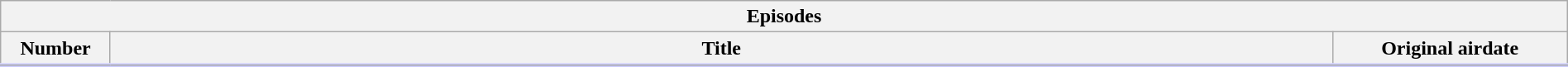<table class="wikitable collapsible collapsed" style="width:100%; background:#FFF;">
<tr>
<th colspan=3>Episodes</th>
</tr>
<tr style="border-bottom:3px solid #CCF">
<th width="7%">Number</th>
<th>Title</th>
<th width="15%">Original airdate</th>
</tr>
<tr>
</tr>
</table>
